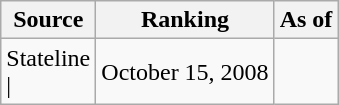<table class="wikitable" style="text-align:center">
<tr>
<th>Source</th>
<th>Ranking</th>
<th>As of</th>
</tr>
<tr>
<td align=left>Stateline<br>| </td>
<td>October 15, 2008</td>
</tr>
</table>
